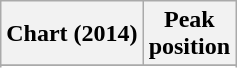<table class="wikitable sortable plainrowheaders" style="text-align:center">
<tr>
<th scope="col">Chart (2014)</th>
<th scope="col">Peak<br> position</th>
</tr>
<tr>
</tr>
<tr>
</tr>
</table>
